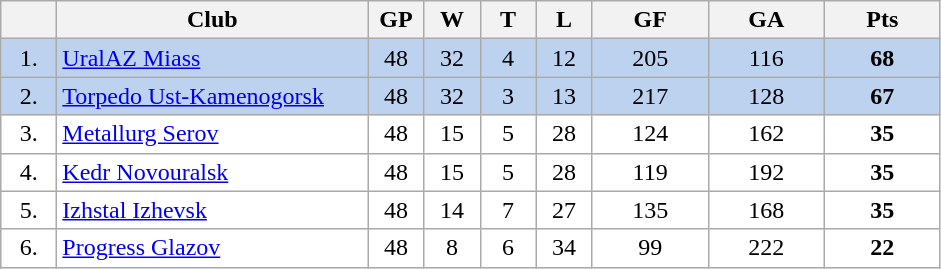<table class="wikitable">
<tr>
<th width="30"></th>
<th width="200">Club</th>
<th width="30">GP</th>
<th width="30">W</th>
<th width="30">T</th>
<th width="30">L</th>
<th width="70">GF</th>
<th width="70">GA</th>
<th width="70">Pts</th>
</tr>
<tr bgcolor="#BCD2EE" align="center">
<td>1.</td>
<td align="left"><a href='#'>UralAZ Miass</a></td>
<td>48</td>
<td>32</td>
<td>4</td>
<td>12</td>
<td>205</td>
<td>116</td>
<td><strong>68</strong></td>
</tr>
<tr bgcolor="#BCD2EE" align="center">
<td>2.</td>
<td align="left"><a href='#'>Torpedo Ust-Kamenogorsk</a></td>
<td>48</td>
<td>32</td>
<td>3</td>
<td>13</td>
<td>217</td>
<td>128</td>
<td><strong>67</strong></td>
</tr>
<tr bgcolor="#FFFFFF" align="center">
<td>3.</td>
<td align="left"><a href='#'>Metallurg Serov</a></td>
<td>48</td>
<td>15</td>
<td>5</td>
<td>28</td>
<td>124</td>
<td>162</td>
<td><strong>35</strong></td>
</tr>
<tr bgcolor="#FFFFFF" align="center">
<td>4.</td>
<td align="left"><a href='#'>Kedr Novouralsk</a></td>
<td>48</td>
<td>15</td>
<td>5</td>
<td>28</td>
<td>119</td>
<td>192</td>
<td><strong>35</strong></td>
</tr>
<tr bgcolor="#FFFFFF" align="center">
<td>5.</td>
<td align="left"><a href='#'>Izhstal Izhevsk</a></td>
<td>48</td>
<td>14</td>
<td>7</td>
<td>27</td>
<td>135</td>
<td>168</td>
<td><strong>35</strong></td>
</tr>
<tr bgcolor="#FFFFFF" align="center">
<td>6.</td>
<td align="left"><a href='#'>Progress Glazov</a></td>
<td>48</td>
<td>8</td>
<td>6</td>
<td>34</td>
<td>99</td>
<td>222</td>
<td><strong>22</strong></td>
</tr>
</table>
